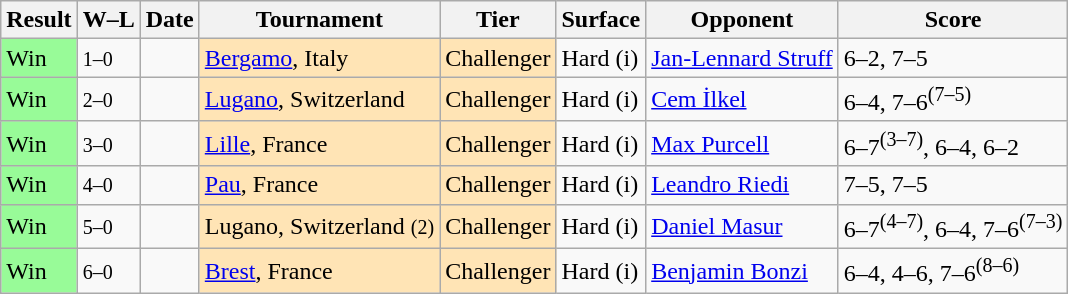<table class="sortable wikitable">
<tr>
<th>Result</th>
<th class="unsortable">W–L</th>
<th>Date</th>
<th>Tournament</th>
<th>Tier</th>
<th>Surface</th>
<th>Opponent</th>
<th class="unsortable">Score</th>
</tr>
<tr>
<td bgcolor=98FB98>Win</td>
<td><small>1–0</small></td>
<td><a href='#'></a></td>
<td style="background:moccasin;"><a href='#'>Bergamo</a>, Italy</td>
<td style="background:moccasin;">Challenger</td>
<td>Hard (i)</td>
<td> <a href='#'>Jan-Lennard Struff</a></td>
<td>6–2, 7–5</td>
</tr>
<tr>
<td bgcolor=98FB98>Win</td>
<td><small>2–0</small></td>
<td><a href='#'></a></td>
<td style="background:moccasin;"><a href='#'>Lugano</a>, Switzerland</td>
<td style="background:moccasin;">Challenger</td>
<td>Hard (i)</td>
<td> <a href='#'>Cem İlkel</a></td>
<td>6–4, 7–6<sup>(7–5)</sup></td>
</tr>
<tr>
<td bgcolor=98FB98>Win</td>
<td><small>3–0</small></td>
<td><a href='#'></a></td>
<td style="background:moccasin;"><a href='#'>Lille</a>, France</td>
<td style="background:moccasin;">Challenger</td>
<td>Hard (i)</td>
<td> <a href='#'>Max Purcell</a></td>
<td>6–7<sup>(3–7)</sup>, 6–4, 6–2</td>
</tr>
<tr>
<td bgcolor=98FB98>Win</td>
<td><small>4–0</small></td>
<td><a href='#'></a></td>
<td style="background:moccasin;"><a href='#'>Pau</a>, France</td>
<td style="background:moccasin;">Challenger</td>
<td>Hard (i)</td>
<td> <a href='#'>Leandro Riedi</a></td>
<td>7–5, 7–5</td>
</tr>
<tr>
<td bgcolor=98FB98>Win</td>
<td><small>5–0</small></td>
<td><a href='#'></a></td>
<td style="background:moccasin;">Lugano, Switzerland <small>(2)</small></td>
<td style="background:moccasin;">Challenger</td>
<td>Hard (i)</td>
<td> <a href='#'>Daniel Masur</a></td>
<td>6–7<sup>(4–7)</sup>, 6–4, 7–6<sup>(7–3)</sup></td>
</tr>
<tr>
<td bgcolor=98FB98>Win</td>
<td><small>6–0</small></td>
<td><a href='#'></a></td>
<td style="background:moccasin;"><a href='#'>Brest</a>, France</td>
<td style="background:moccasin;">Challenger</td>
<td>Hard (i)</td>
<td> <a href='#'>Benjamin Bonzi</a></td>
<td>6–4, 4–6, 7–6<sup>(8–6)</sup></td>
</tr>
</table>
